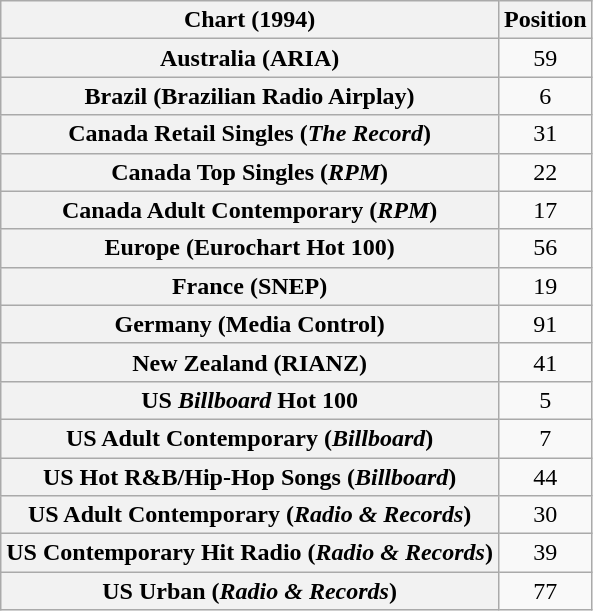<table class="wikitable sortable plainrowheaders" style="text-align:center;">
<tr>
<th>Chart (1994)</th>
<th>Position</th>
</tr>
<tr>
<th scope="row">Australia (ARIA)</th>
<td>59</td>
</tr>
<tr>
<th scope="row">Brazil (Brazilian Radio Airplay)</th>
<td>6</td>
</tr>
<tr>
<th scope="row">Canada Retail Singles (<em>The Record</em>)</th>
<td>31</td>
</tr>
<tr>
<th scope="row">Canada Top Singles (<em>RPM</em>)</th>
<td>22</td>
</tr>
<tr>
<th scope="row">Canada Adult Contemporary (<em>RPM</em>)</th>
<td>17</td>
</tr>
<tr>
<th scope="row">Europe (Eurochart Hot 100)</th>
<td>56</td>
</tr>
<tr>
<th scope="row">France (SNEP)</th>
<td>19</td>
</tr>
<tr>
<th scope="row">Germany (Media Control)</th>
<td>91</td>
</tr>
<tr>
<th scope="row">New Zealand (RIANZ)</th>
<td>41</td>
</tr>
<tr>
<th scope="row">US <em>Billboard</em> Hot 100</th>
<td>5</td>
</tr>
<tr>
<th scope="row">US Adult Contemporary (<em>Billboard</em>)</th>
<td>7</td>
</tr>
<tr>
<th scope="row">US Hot R&B/Hip-Hop Songs (<em>Billboard</em>)</th>
<td>44</td>
</tr>
<tr>
<th scope="row">US Adult Contemporary (<em>Radio & Records</em>)</th>
<td>30</td>
</tr>
<tr>
<th scope="row">US Contemporary Hit Radio (<em>Radio & Records</em>)</th>
<td>39</td>
</tr>
<tr>
<th scope="row">US Urban (<em>Radio & Records</em>)</th>
<td>77</td>
</tr>
</table>
